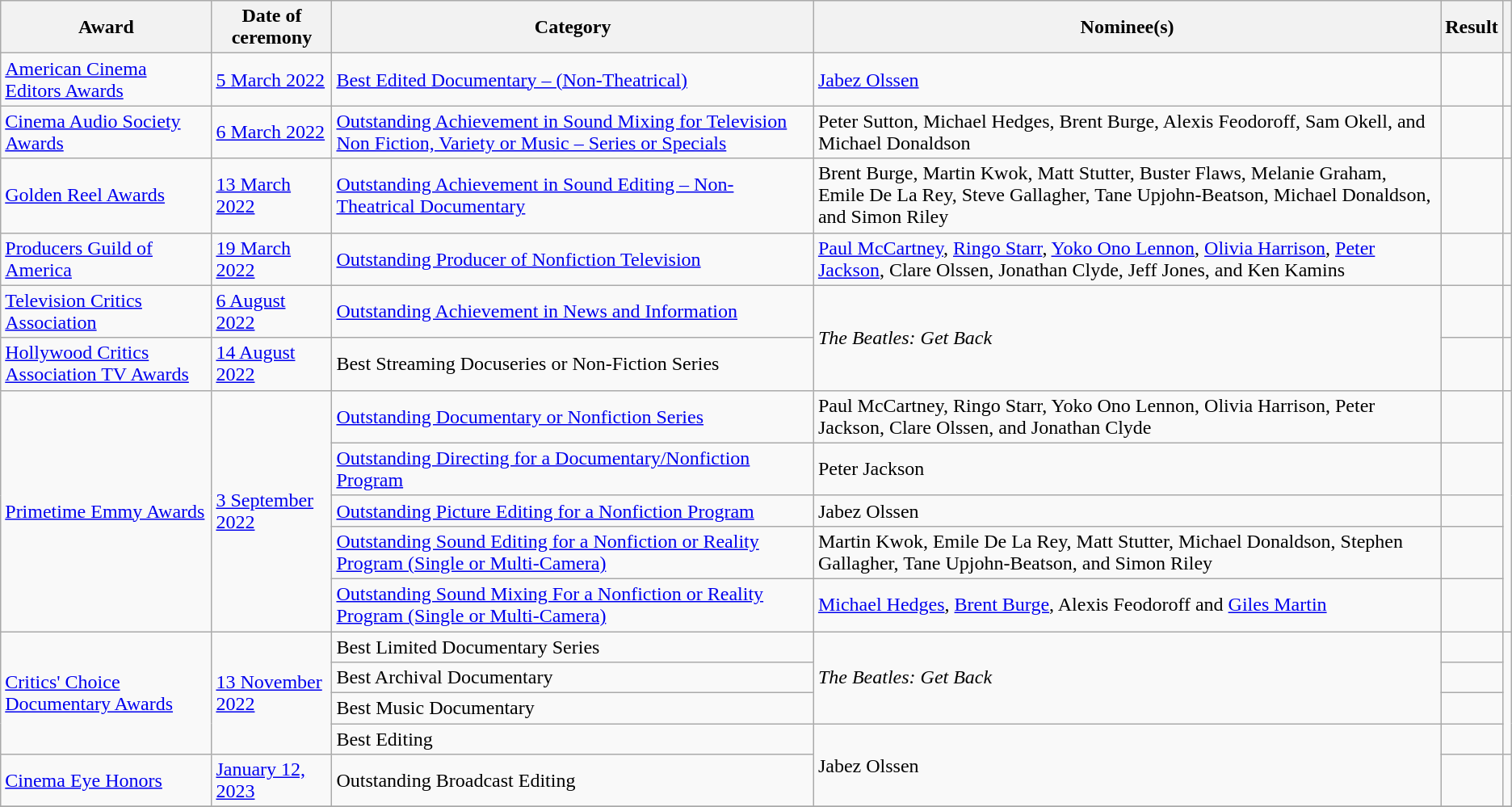<table class="wikitable sortable">
<tr>
<th>Award</th>
<th>Date of ceremony</th>
<th>Category</th>
<th>Nominee(s)</th>
<th>Result</th>
<th></th>
</tr>
<tr>
<td><a href='#'>American Cinema Editors Awards</a></td>
<td><a href='#'>5 March 2022</a></td>
<td><a href='#'>Best Edited Documentary – (Non-Theatrical)</a></td>
<td><a href='#'>Jabez Olssen</a></td>
<td></td>
<td align="center"></td>
</tr>
<tr>
<td><a href='#'>Cinema Audio Society Awards</a></td>
<td><a href='#'>6 March 2022</a></td>
<td><a href='#'>Outstanding Achievement in Sound Mixing for Television Non Fiction, Variety or Music – Series or Specials</a></td>
<td>Peter Sutton, Michael Hedges, Brent Burge, Alexis Feodoroff, Sam Okell, and Michael Donaldson </td>
<td></td>
<td align="center"></td>
</tr>
<tr>
<td><a href='#'>Golden Reel Awards</a></td>
<td><a href='#'>13 March 2022</a></td>
<td><a href='#'>Outstanding Achievement in Sound Editing – Non-Theatrical Documentary</a></td>
<td>Brent Burge, Martin Kwok, Matt Stutter, Buster Flaws, Melanie Graham, Emile De La Rey, Steve Gallagher, Tane Upjohn-Beatson, Michael Donaldson, and Simon Riley </td>
<td></td>
<td align="center"></td>
</tr>
<tr>
<td><a href='#'>Producers Guild of America</a></td>
<td><a href='#'>19 March 2022</a></td>
<td><a href='#'>Outstanding Producer of Nonfiction Television</a></td>
<td><a href='#'>Paul McCartney</a>, <a href='#'>Ringo Starr</a>, <a href='#'>Yoko Ono Lennon</a>, <a href='#'>Olivia Harrison</a>, <a href='#'>Peter Jackson</a>, Clare Olssen, Jonathan Clyde, Jeff Jones, and Ken Kamins</td>
<td></td>
<td align="center"></td>
</tr>
<tr>
<td><a href='#'>Television Critics Association</a></td>
<td><a href='#'>6 August 2022</a></td>
<td><a href='#'>Outstanding Achievement in News and Information</a></td>
<td rowspan="2"><em>The Beatles: Get Back</em></td>
<td></td>
<td align="center"></td>
</tr>
<tr>
<td><a href='#'>Hollywood Critics Association TV Awards</a></td>
<td><a href='#'>14 August 2022</a></td>
<td>Best Streaming Docuseries or Non-Fiction Series</td>
<td></td>
<td align="center"></td>
</tr>
<tr>
<td rowspan="5"><a href='#'>Primetime Emmy Awards</a></td>
<td rowspan="5"><a href='#'>3 September 2022</a></td>
<td><a href='#'>Outstanding Documentary or Nonfiction Series</a></td>
<td>Paul McCartney, Ringo Starr, Yoko Ono Lennon, Olivia Harrison, Peter Jackson, Clare Olssen, and Jonathan Clyde</td>
<td></td>
<td align="center" rowspan="5"></td>
</tr>
<tr>
<td><a href='#'>Outstanding Directing for a Documentary/Nonfiction Program</a></td>
<td>Peter Jackson </td>
<td></td>
</tr>
<tr>
<td><a href='#'>Outstanding Picture Editing for a Nonfiction Program</a></td>
<td>Jabez Olssen </td>
<td></td>
</tr>
<tr>
<td><a href='#'>Outstanding Sound Editing for a Nonfiction or Reality Program (Single or Multi-Camera)</a></td>
<td>Martin Kwok, Emile De La Rey, Matt Stutter, Michael Donaldson, Stephen Gallagher, Tane Upjohn-Beatson, and Simon Riley </td>
<td></td>
</tr>
<tr>
<td><a href='#'>Outstanding Sound Mixing For a Nonfiction or Reality Program (Single or Multi-Camera)</a></td>
<td><a href='#'>Michael Hedges</a>, <a href='#'>Brent Burge</a>, Alexis Feodoroff and <a href='#'>Giles Martin</a> </td>
<td></td>
</tr>
<tr>
<td rowspan="4"><a href='#'>Critics' Choice Documentary Awards</a></td>
<td rowspan="4"><a href='#'>13 November 2022</a></td>
<td>Best Limited Documentary Series</td>
<td rowspan="3"><em>The Beatles: Get Back</em></td>
<td></td>
<td rowspan="4"><br></td>
</tr>
<tr>
<td>Best Archival Documentary</td>
<td></td>
</tr>
<tr>
<td>Best Music Documentary</td>
<td></td>
</tr>
<tr>
<td>Best Editing</td>
<td rowspan="2">Jabez Olssen</td>
<td></td>
</tr>
<tr>
<td><a href='#'>Cinema Eye Honors</a></td>
<td><a href='#'>January 12, 2023</a></td>
<td>Outstanding Broadcast Editing</td>
<td></td>
<td></td>
</tr>
<tr>
</tr>
</table>
